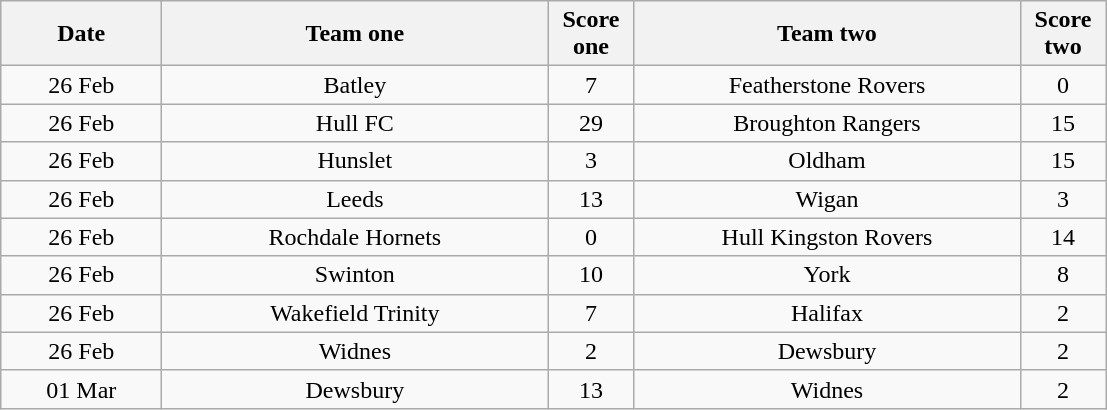<table class="wikitable" style="text-align: center">
<tr>
<th width=100>Date</th>
<th width=250>Team one</th>
<th width=50>Score one</th>
<th width=250>Team two</th>
<th width=50>Score two</th>
</tr>
<tr>
<td>26 Feb</td>
<td>Batley</td>
<td>7</td>
<td>Featherstone Rovers</td>
<td>0</td>
</tr>
<tr>
<td>26 Feb</td>
<td>Hull FC</td>
<td>29</td>
<td>Broughton Rangers</td>
<td>15</td>
</tr>
<tr>
<td>26 Feb</td>
<td>Hunslet</td>
<td>3</td>
<td>Oldham</td>
<td>15</td>
</tr>
<tr>
<td>26 Feb</td>
<td>Leeds</td>
<td>13</td>
<td>Wigan</td>
<td>3</td>
</tr>
<tr>
<td>26 Feb</td>
<td>Rochdale Hornets</td>
<td>0</td>
<td>Hull Kingston Rovers</td>
<td>14</td>
</tr>
<tr>
<td>26 Feb</td>
<td>Swinton</td>
<td>10</td>
<td>York</td>
<td>8</td>
</tr>
<tr>
<td>26 Feb</td>
<td>Wakefield Trinity</td>
<td>7</td>
<td>Halifax</td>
<td>2</td>
</tr>
<tr>
<td>26 Feb</td>
<td>Widnes</td>
<td>2</td>
<td>Dewsbury</td>
<td>2</td>
</tr>
<tr>
<td>01 Mar</td>
<td>Dewsbury</td>
<td>13</td>
<td>Widnes</td>
<td>2</td>
</tr>
</table>
